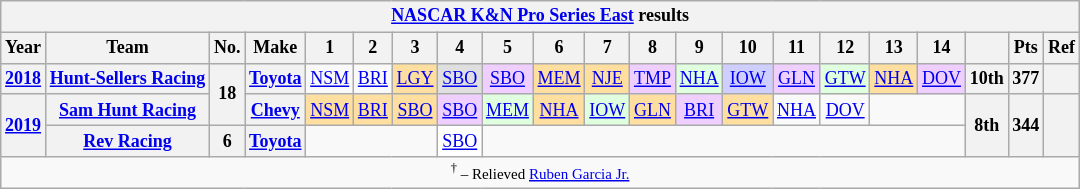<table class="wikitable" style="text-align:center; font-size:75%">
<tr>
<th colspan=21><a href='#'>NASCAR K&N Pro Series East</a> results</th>
</tr>
<tr>
<th>Year</th>
<th>Team</th>
<th>No.</th>
<th>Make</th>
<th>1</th>
<th>2</th>
<th>3</th>
<th>4</th>
<th>5</th>
<th>6</th>
<th>7</th>
<th>8</th>
<th>9</th>
<th>10</th>
<th>11</th>
<th>12</th>
<th>13</th>
<th>14</th>
<th></th>
<th>Pts</th>
<th>Ref</th>
</tr>
<tr>
<th><a href='#'>2018</a></th>
<th><a href='#'>Hunt-Sellers Racing</a></th>
<th rowspan=2>18</th>
<th><a href='#'>Toyota</a></th>
<td><a href='#'>NSM</a></td>
<td><a href='#'>BRI</a></td>
<td style="background:#FFDF9F;"><a href='#'>LGY</a><br></td>
<td style="background:#DFDFDF;"><a href='#'>SBO</a><br></td>
<td style="background:#EFCFFF;"><a href='#'>SBO</a><br></td>
<td style="background:#FFDF9F;"><a href='#'>MEM</a><br></td>
<td style="background:#FFDF9F;"><a href='#'>NJE</a><br></td>
<td style="background:#EFCFFF;"><a href='#'>TMP</a><br></td>
<td style="background:#DFFFDF;"><a href='#'>NHA</a><br></td>
<td style="background:#CFCFFF;"><a href='#'>IOW</a><br></td>
<td style="background:#EFCFFF;"><a href='#'>GLN</a><br></td>
<td style="background:#DFFFDF;"><a href='#'>GTW</a><br></td>
<td style="background:#FFDF9F;"><a href='#'>NHA</a><br></td>
<td style="background:#EFCFFF;"><a href='#'>DOV</a><br></td>
<th>10th</th>
<th>377</th>
<th></th>
</tr>
<tr>
<th rowspan=2><a href='#'>2019</a></th>
<th><a href='#'>Sam Hunt Racing</a></th>
<th><a href='#'>Chevy</a></th>
<td style="background:#FFDF9F;"><a href='#'>NSM</a><br></td>
<td style="background:#FFDF9F;"><a href='#'>BRI</a><br></td>
<td style="background:#FFDF9F;"><a href='#'>SBO</a><br></td>
<td style="background:#EFCFFF;"><a href='#'>SBO</a><br></td>
<td style="background:#DFFFDF;"><a href='#'>MEM</a><br></td>
<td style="background:#FFDF9F;"><a href='#'>NHA</a><br></td>
<td style="background:#DFFFDF;"><a href='#'>IOW</a><br></td>
<td style="background:#FFDF9F;"><a href='#'>GLN</a><br></td>
<td style="background:#EFCFFF;"><a href='#'>BRI</a><br></td>
<td style="background:#FFDF9F;"><a href='#'>GTW</a><br></td>
<td><a href='#'>NHA</a></td>
<td><a href='#'>DOV</a></td>
<td colspan=2></td>
<th rowspan=2>8th</th>
<th rowspan=2>344</th>
<th rowspan=2></th>
</tr>
<tr>
<th><a href='#'>Rev Racing</a></th>
<th>6</th>
<th><a href='#'>Toyota</a></th>
<td colspan=3></td>
<td style="background:#FFFFFF;"><a href='#'>SBO</a><br></td>
<td colspan=10></td>
</tr>
<tr>
<td colspan=21><small><sup>†</sup> – Relieved <a href='#'>Ruben Garcia Jr.</a></small></td>
</tr>
</table>
